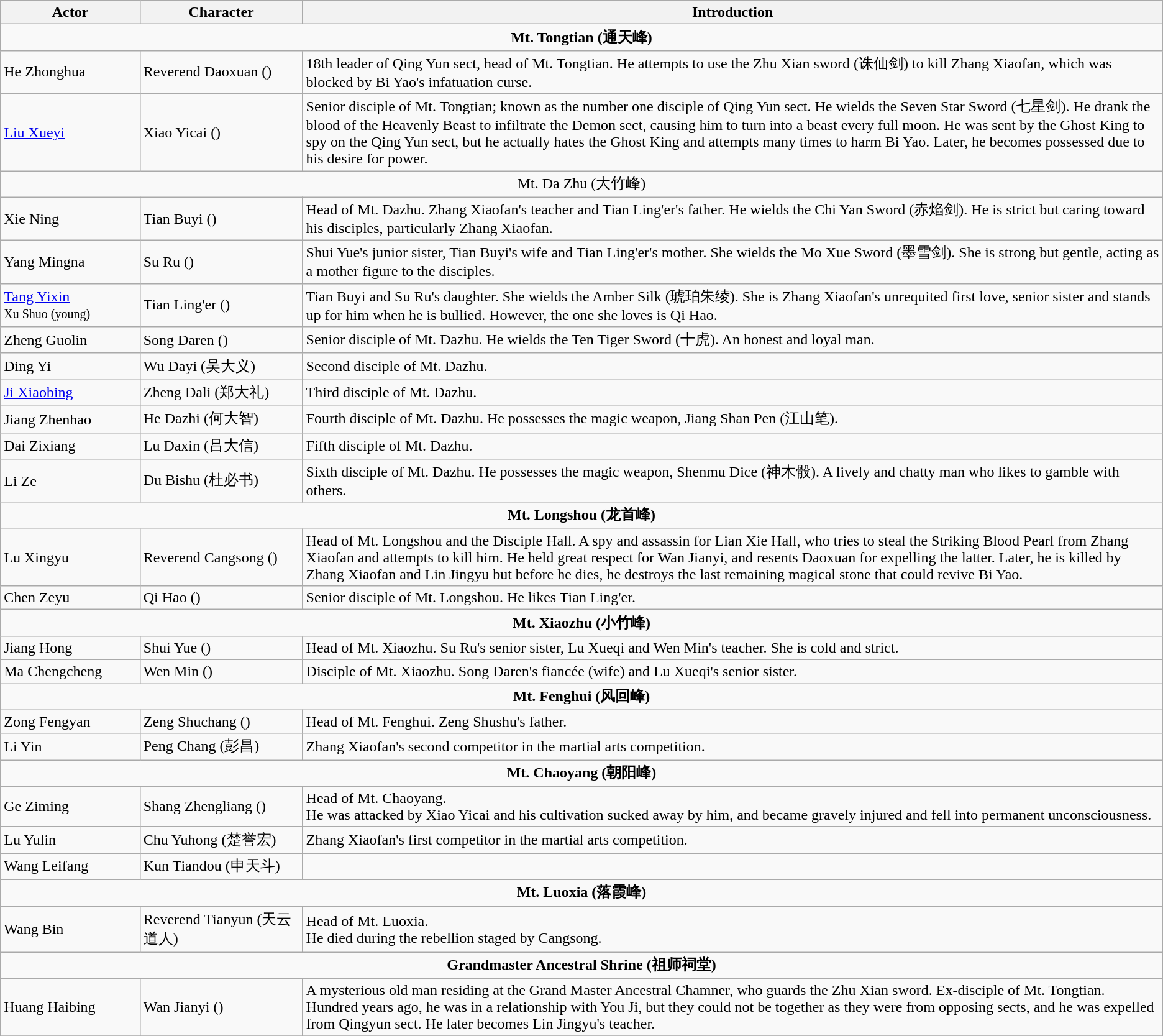<table class="wikitable">
<tr>
<th style="width:12%">Actor</th>
<th style="width:14%">Character</th>
<th>Introduction</th>
</tr>
<tr>
<td colspan=6 style="text-align:center;"><strong>Mt. Tongtian (通天峰)</strong></td>
</tr>
<tr>
<td>He Zhonghua</td>
<td>Reverend Daoxuan ()</td>
<td>18th leader of Qing Yun sect, head of Mt. Tongtian. He attempts to use the Zhu Xian sword (诛仙剑) to kill Zhang Xiaofan, which was blocked by Bi Yao's infatuation curse.</td>
</tr>
<tr>
<td><a href='#'>Liu Xueyi</a></td>
<td>Xiao Yicai ()</td>
<td>Senior disciple of Mt. Tongtian; known as the number one disciple of Qing Yun sect. He wields the Seven Star Sword (七星剑). He drank the blood of the Heavenly Beast to infiltrate the Demon sect, causing him to turn into a beast every full moon. He was sent by the Ghost King to spy on the Qing Yun sect, but he actually hates the Ghost King and attempts many times to harm Bi Yao. Later, he becomes possessed due to his desire for power.</td>
</tr>
<tr>
<td colspan=6 style="text-align:center;">Mt. Da Zhu (大竹峰)</td>
</tr>
<tr>
<td>Xie Ning</td>
<td>Tian Buyi ()</td>
<td>Head of Mt. Dazhu. Zhang Xiaofan's teacher and Tian Ling'er's father. He wields the Chi Yan Sword (赤焰剑). He is strict but caring toward his disciples, particularly Zhang Xiaofan.</td>
</tr>
<tr>
<td>Yang Mingna</td>
<td>Su Ru ()</td>
<td>Shui Yue's junior sister, Tian Buyi's wife and Tian Ling'er's mother. She wields the Mo Xue Sword (墨雪剑). She is strong but gentle, acting as a mother figure to the disciples.</td>
</tr>
<tr>
<td><a href='#'>Tang Yixin</a>  <br> <small>Xu Shuo (young)</small></td>
<td>Tian Ling'er ()</td>
<td>Tian Buyi and Su Ru's daughter. She wields the Amber Silk (琥珀朱绫). She is Zhang Xiaofan's unrequited first love, senior sister and stands up for him when he is bullied. However, the one she loves is Qi Hao.</td>
</tr>
<tr>
<td>Zheng Guolin</td>
<td>Song Daren ()</td>
<td>Senior disciple of Mt. Dazhu. He wields the Ten Tiger Sword (十虎). An honest and loyal man.</td>
</tr>
<tr>
<td>Ding Yi</td>
<td>Wu Dayi (吴大义)</td>
<td>Second disciple of Mt. Dazhu.</td>
</tr>
<tr>
<td><a href='#'>Ji Xiaobing</a></td>
<td>Zheng Dali (郑大礼)</td>
<td>Third disciple of Mt. Dazhu.</td>
</tr>
<tr>
<td>Jiang Zhenhao</td>
<td>He Dazhi (何大智)</td>
<td>Fourth disciple of Mt. Dazhu. He possesses the magic weapon, Jiang Shan Pen (江山笔).</td>
</tr>
<tr>
<td>Dai Zixiang</td>
<td>Lu Daxin (吕大信)</td>
<td>Fifth disciple of Mt. Dazhu.</td>
</tr>
<tr>
<td>Li Ze</td>
<td>Du Bishu (杜必书)</td>
<td>Sixth disciple of Mt. Dazhu. He possesses the magic weapon, Shenmu Dice (神木骰). A lively and chatty man who likes to gamble with others.</td>
</tr>
<tr>
<td colspan=6 style="text-align:center;"><strong>Mt. Longshou (龙首峰)</strong></td>
</tr>
<tr>
<td>Lu Xingyu</td>
<td>Reverend Cangsong ()</td>
<td>Head of Mt. Longshou and the Disciple Hall. A spy and assassin for Lian Xie Hall, who tries to steal the Striking Blood Pearl from Zhang Xiaofan and attempts to kill him. He held great respect for Wan Jianyi, and resents Daoxuan for expelling the latter. Later, he is killed by Zhang Xiaofan and Lin Jingyu but before he dies, he destroys the last remaining magical stone that could revive Bi Yao.</td>
</tr>
<tr>
<td>Chen Zeyu</td>
<td>Qi Hao ()</td>
<td>Senior disciple of Mt. Longshou. He likes Tian Ling'er.</td>
</tr>
<tr>
<td colspan=6 style="text-align:center;"><strong>Mt. Xiaozhu (小竹峰)</strong></td>
</tr>
<tr>
<td>Jiang Hong</td>
<td>Shui Yue ()</td>
<td>Head of Mt. Xiaozhu. Su Ru's senior sister, Lu Xueqi and Wen Min's teacher. She is cold and strict.</td>
</tr>
<tr>
<td>Ma Chengcheng</td>
<td>Wen Min ()</td>
<td>Disciple of Mt. Xiaozhu. Song Daren's fiancée (wife) and Lu Xueqi's senior sister.</td>
</tr>
<tr>
<td colspan=6 style="text-align:center;"><strong>Mt. Fenghui (风回峰)</strong></td>
</tr>
<tr>
<td>Zong Fengyan</td>
<td>Zeng Shuchang ()</td>
<td>Head of Mt. Fenghui. Zeng Shushu's father.</td>
</tr>
<tr>
<td>Li Yin</td>
<td>Peng Chang (彭昌)</td>
<td>Zhang Xiaofan's second competitor in the martial arts competition.</td>
</tr>
<tr>
<td colspan=6 style="text-align:center;"><strong>Mt. Chaoyang (朝阳峰)</strong></td>
</tr>
<tr>
<td>Ge Ziming</td>
<td>Shang Zhengliang ()</td>
<td>Head of Mt. Chaoyang.<br> He was attacked by Xiao Yicai and his cultivation sucked away by him, and became gravely injured and fell into permanent unconsciousness.</td>
</tr>
<tr>
<td>Lu Yulin</td>
<td>Chu Yuhong (楚誉宏)</td>
<td>Zhang Xiaofan's first competitor in the martial arts competition.</td>
</tr>
<tr>
<td>Wang Leifang</td>
<td>Kun Tiandou (申天斗)</td>
<td></td>
</tr>
<tr>
<td colspan=6 style="text-align:center;"><strong>Mt. Luoxia (落霞峰)</strong></td>
</tr>
<tr>
<td>Wang Bin</td>
<td>Reverend Tianyun (天云道人)</td>
<td>Head of Mt. Luoxia.<br>He died during the rebellion staged by Cangsong.</td>
</tr>
<tr>
<td colspan=6 style="text-align:center;"><strong>Grandmaster Ancestral Shrine (祖师祠堂)</strong></td>
</tr>
<tr>
<td>Huang Haibing</td>
<td>Wan Jianyi ()</td>
<td>A mysterious old man residing at the Grand Master Ancestral Chamner, who guards the Zhu Xian sword. Ex-disciple of Mt. Tongtian. Hundred years ago, he was in a relationship with You Ji, but they could not be together as they were from opposing sects, and he was expelled from Qingyun sect. He later becomes Lin Jingyu's teacher.</td>
</tr>
<tr>
</tr>
</table>
